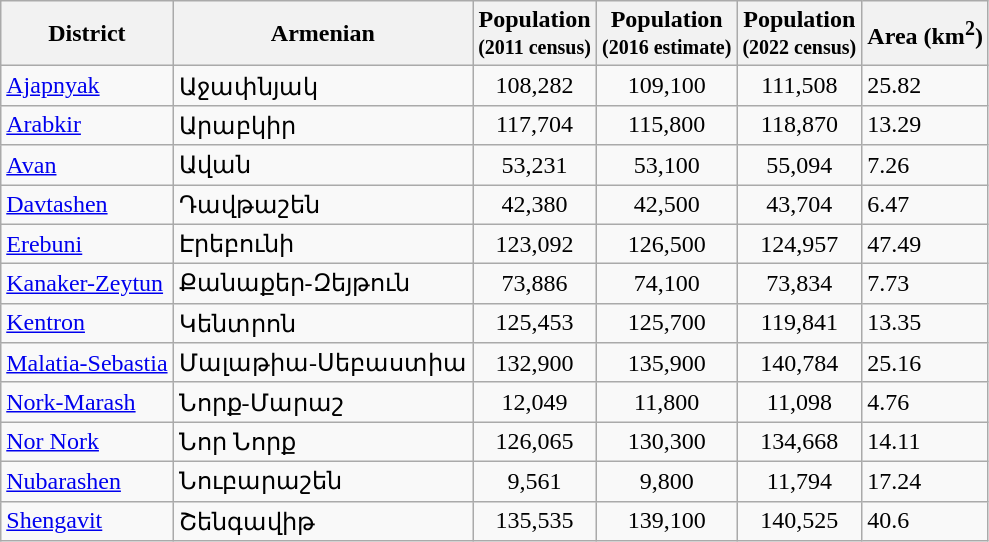<table class="wikitable sortable">
<tr>
<th>District</th>
<th>Armenian</th>
<th>Population<br><small>(2011 census)</small></th>
<th>Population<br><small>(2016 estimate)</small></th>
<th>Population<br> <small>(2022 census)</small></th>
<th>Area (km<sup>2</sup>)</th>
</tr>
<tr>
<td><a href='#'>Ajapnyak</a></td>
<td>Աջափնյակ</td>
<td style="text-align:center;">108,282</td>
<td style="text-align:center;">109,100</td>
<td style="text-align:center;">111,508</td>
<td>25.82</td>
</tr>
<tr>
<td><a href='#'>Arabkir</a></td>
<td>Արաբկիր</td>
<td style="text-align:center;">117,704</td>
<td style="text-align:center;">115,800</td>
<td style="text-align:center;">118,870</td>
<td>13.29</td>
</tr>
<tr>
<td><a href='#'>Avan</a></td>
<td>Ավան</td>
<td style="text-align:center;">53,231</td>
<td style="text-align:center;">53,100</td>
<td style="text-align:center;">55,094</td>
<td>7.26</td>
</tr>
<tr>
<td><a href='#'>Davtashen</a></td>
<td>Դավթաշեն</td>
<td style="text-align:center;">42,380</td>
<td style="text-align:center;">42,500</td>
<td style="text-align:center;">43,704</td>
<td>6.47</td>
</tr>
<tr>
<td><a href='#'>Erebuni</a></td>
<td>Էրեբունի</td>
<td style="text-align:center;">123,092</td>
<td style="text-align:center;">126,500</td>
<td style="text-align:center;">124,957</td>
<td>47.49</td>
</tr>
<tr>
<td><a href='#'>Kanaker-Zeytun</a></td>
<td>Քանաքեր-Զեյթուն</td>
<td style="text-align:center;">73,886</td>
<td style="text-align:center;">74,100</td>
<td style="text-align:center;">73,834</td>
<td>7.73</td>
</tr>
<tr>
<td><a href='#'>Kentron</a></td>
<td>Կենտրոն</td>
<td style="text-align:center;">125,453</td>
<td style="text-align:center;">125,700</td>
<td style="text-align:center;">119,841</td>
<td>13.35</td>
</tr>
<tr>
<td><a href='#'>Malatia-Sebastia</a></td>
<td>Մալաթիա-Սեբաստիա</td>
<td style="text-align:center;">132,900</td>
<td style="text-align:center;">135,900</td>
<td style="text-align:center;">140,784</td>
<td>25.16</td>
</tr>
<tr>
<td><a href='#'>Nork-Marash</a></td>
<td>Նորք-Մարաշ</td>
<td style="text-align:center;">12,049</td>
<td style="text-align:center;">11,800</td>
<td style="text-align:center;">11,098</td>
<td>4.76</td>
</tr>
<tr>
<td><a href='#'>Nor Nork</a></td>
<td>Նոր Նորք</td>
<td style="text-align:center;">126,065</td>
<td style="text-align:center;">130,300</td>
<td style="text-align:center;">134,668</td>
<td>14.11</td>
</tr>
<tr>
<td><a href='#'>Nubarashen</a></td>
<td>Նուբարաշեն</td>
<td style="text-align:center;">9,561</td>
<td style="text-align:center;">9,800</td>
<td style="text-align:center;">11,794</td>
<td>17.24</td>
</tr>
<tr>
<td><a href='#'>Shengavit</a></td>
<td>Շենգավիթ</td>
<td style="text-align:center;">135,535</td>
<td style="text-align:center;">139,100</td>
<td style="text-align:center;">140,525</td>
<td>40.6</td>
</tr>
</table>
